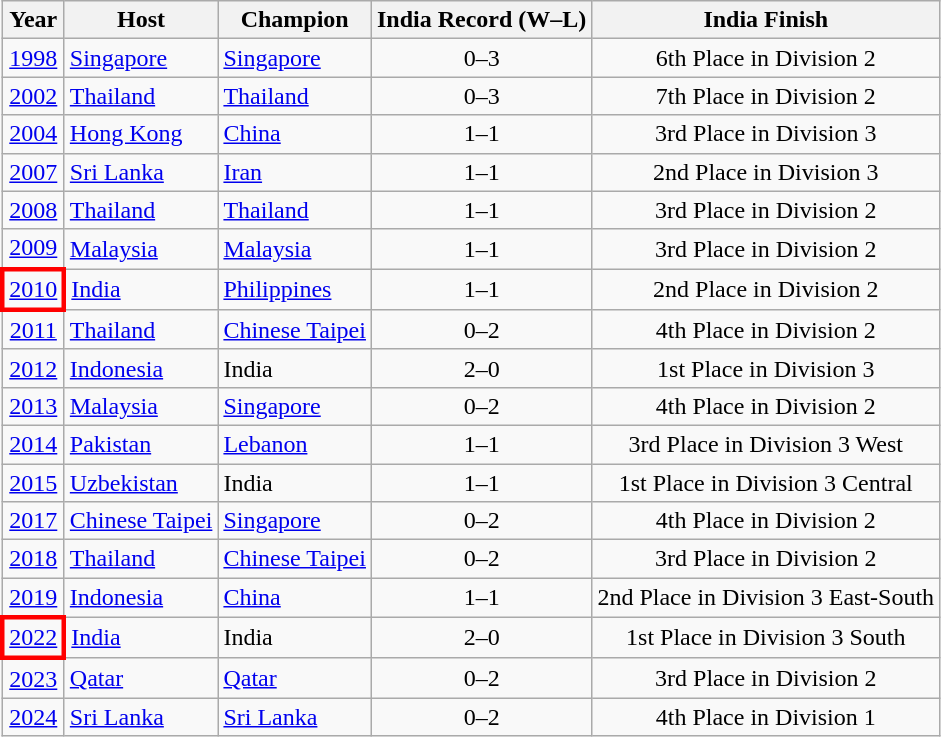<table class = "wikitable" style="text-align:center">
<tr>
<th>Year</th>
<th>Host</th>
<th>Champion</th>
<th>India Record (W–L)</th>
<th>India Finish</th>
</tr>
<tr>
<td><a href='#'>1998</a></td>
<td align="left"> <a href='#'>Singapore</a></td>
<td align="left"> <a href='#'>Singapore</a></td>
<td>0–3</td>
<td>6th Place in Division 2</td>
</tr>
<tr>
<td><a href='#'>2002</a></td>
<td align="left"> <a href='#'>Thailand</a></td>
<td align="left"> <a href='#'>Thailand</a></td>
<td>0–3</td>
<td>7th Place in Division 2</td>
</tr>
<tr>
<td><a href='#'>2004</a></td>
<td align="left"> <a href='#'>Hong Kong</a></td>
<td align="left"> <a href='#'>China</a></td>
<td>1–1</td>
<td>3rd Place in Division 3</td>
</tr>
<tr>
<td><a href='#'>2007</a></td>
<td align="left"> <a href='#'>Sri Lanka</a></td>
<td align="left"> <a href='#'>Iran</a></td>
<td>1–1</td>
<td>2nd Place in Division 3</td>
</tr>
<tr>
<td><a href='#'>2008</a></td>
<td align="left"> <a href='#'>Thailand</a></td>
<td align="left"> <a href='#'>Thailand</a></td>
<td>1–1</td>
<td>3rd Place in Division 2</td>
</tr>
<tr>
<td><a href='#'>2009</a></td>
<td align="left"> <a href='#'>Malaysia</a></td>
<td align="left"> <a href='#'>Malaysia</a></td>
<td>1–1</td>
<td>3rd Place in Division 2</td>
</tr>
<tr>
<td style="border: 3px solid red"><a href='#'>2010</a></td>
<td align="left"> <a href='#'>India</a></td>
<td align="left"> <a href='#'>Philippines</a></td>
<td>1–1</td>
<td>2nd Place in Division 2</td>
</tr>
<tr>
<td><a href='#'>2011</a></td>
<td align="left"> <a href='#'>Thailand</a></td>
<td align="left"> <a href='#'>Chinese Taipei</a></td>
<td>0–2</td>
<td>4th Place in Division 2</td>
</tr>
<tr>
<td><a href='#'>2012</a></td>
<td align="left"> <a href='#'>Indonesia</a></td>
<td align="left"> India</td>
<td>2–0</td>
<td>1st Place in Division 3</td>
</tr>
<tr>
<td><a href='#'>2013</a></td>
<td align="left"> <a href='#'>Malaysia</a></td>
<td align="left"> <a href='#'>Singapore</a></td>
<td>0–2</td>
<td>4th Place in Division 2</td>
</tr>
<tr>
<td><a href='#'>2014</a></td>
<td align="left"> <a href='#'>Pakistan</a></td>
<td align="left"> <a href='#'>Lebanon</a></td>
<td>1–1</td>
<td>3rd Place in Division 3 West</td>
</tr>
<tr>
<td><a href='#'>2015</a></td>
<td align="left"> <a href='#'>Uzbekistan</a></td>
<td align="left"> India</td>
<td>1–1</td>
<td>1st Place in Division 3 Central</td>
</tr>
<tr>
<td><a href='#'>2017</a></td>
<td align="left"> <a href='#'>Chinese Taipei</a></td>
<td align="left"> <a href='#'>Singapore</a></td>
<td>0–2</td>
<td>4th Place in Division 2</td>
</tr>
<tr>
<td><a href='#'>2018</a></td>
<td align="left"> <a href='#'>Thailand</a></td>
<td align="left"> <a href='#'>Chinese Taipei</a></td>
<td>0–2</td>
<td>3rd Place in Division 2</td>
</tr>
<tr>
<td><a href='#'>2019</a></td>
<td align="left"> <a href='#'>Indonesia</a></td>
<td align="left"> <a href='#'>China</a></td>
<td>1–1</td>
<td>2nd Place in Division 3 East-South</td>
</tr>
<tr>
<td style="border: 3px solid red"><a href='#'>2022</a></td>
<td align="left"> <a href='#'>India</a></td>
<td align="left"> India</td>
<td>2–0</td>
<td>1st Place in Division 3 South</td>
</tr>
<tr>
<td><a href='#'>2023</a></td>
<td align="left"> <a href='#'>Qatar</a></td>
<td align="left"> <a href='#'>Qatar</a></td>
<td>0–2</td>
<td>3rd Place in Division 2</td>
</tr>
<tr>
<td><a href='#'>2024</a></td>
<td align="left"> <a href='#'>Sri Lanka</a></td>
<td align="left"> <a href='#'>Sri Lanka</a></td>
<td>0–2</td>
<td>4th Place in Division 1</td>
</tr>
</table>
